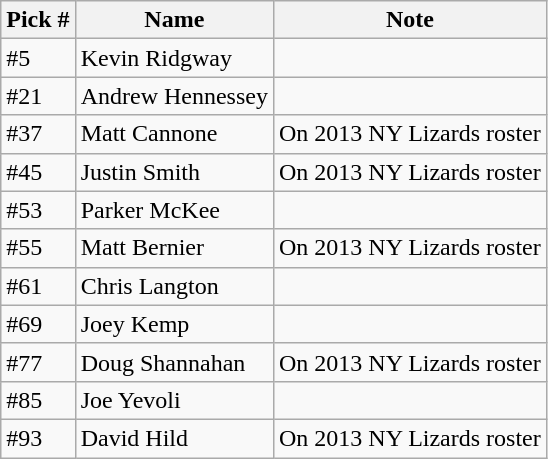<table class="wikitable">
<tr>
<th>Pick #</th>
<th>Name</th>
<th>Note</th>
</tr>
<tr>
<td>#5</td>
<td>Kevin Ridgway</td>
<td></td>
</tr>
<tr>
<td>#21</td>
<td>Andrew Hennessey</td>
<td></td>
</tr>
<tr>
<td>#37</td>
<td>Matt Cannone</td>
<td>On 2013 NY Lizards roster</td>
</tr>
<tr>
<td>#45</td>
<td>Justin Smith</td>
<td>On 2013 NY Lizards roster</td>
</tr>
<tr>
<td>#53</td>
<td>Parker McKee</td>
<td></td>
</tr>
<tr>
<td>#55</td>
<td>Matt Bernier</td>
<td>On 2013 NY Lizards roster</td>
</tr>
<tr>
<td>#61</td>
<td>Chris Langton</td>
<td></td>
</tr>
<tr>
<td>#69</td>
<td>Joey Kemp</td>
<td></td>
</tr>
<tr>
<td>#77</td>
<td>Doug Shannahan</td>
<td>On 2013 NY Lizards roster</td>
</tr>
<tr>
<td>#85</td>
<td>Joe Yevoli</td>
<td></td>
</tr>
<tr>
<td>#93</td>
<td>David Hild</td>
<td>On 2013 NY Lizards roster</td>
</tr>
</table>
